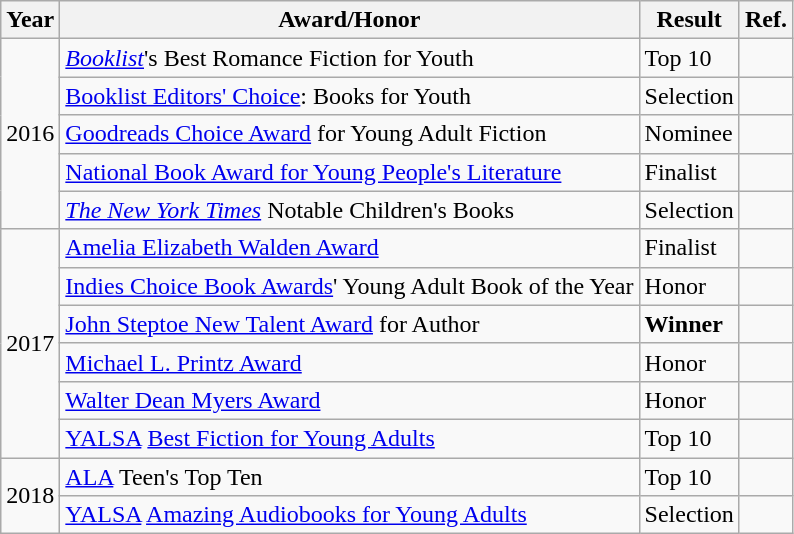<table class="wikitable">
<tr>
<th>Year</th>
<th>Award/Honor</th>
<th>Result</th>
<th>Ref.</th>
</tr>
<tr>
<td rowspan="5">2016</td>
<td><em><a href='#'>Booklist</a></em>'s Best Romance Fiction for Youth</td>
<td>Top 10</td>
<td></td>
</tr>
<tr>
<td><a href='#'>Booklist Editors' Choice</a>: Books for Youth</td>
<td>Selection</td>
<td></td>
</tr>
<tr>
<td><a href='#'>Goodreads Choice Award</a> for Young Adult Fiction</td>
<td>Nominee</td>
<td></td>
</tr>
<tr>
<td><a href='#'>National Book Award for Young People's Literature</a></td>
<td>Finalist</td>
<td><em></em></td>
</tr>
<tr>
<td><em><a href='#'>The New York Times</a></em> Notable Children's Books</td>
<td>Selection</td>
<td></td>
</tr>
<tr>
<td rowspan="6">2017</td>
<td><a href='#'>Amelia Elizabeth Walden Award</a></td>
<td>Finalist</td>
<td></td>
</tr>
<tr>
<td><a href='#'>Indies Choice Book Awards</a>' Young Adult Book of the Year</td>
<td>Honor</td>
<td></td>
</tr>
<tr>
<td><a href='#'>John Steptoe New Talent Award</a> for Author</td>
<td><strong>Winner</strong></td>
<td></td>
</tr>
<tr>
<td><a href='#'>Michael L. Printz Award</a></td>
<td>Honor</td>
<td></td>
</tr>
<tr>
<td><a href='#'>Walter Dean Myers Award</a></td>
<td>Honor</td>
<td></td>
</tr>
<tr>
<td><a href='#'>YALSA</a> <a href='#'>Best Fiction for Young Adults</a></td>
<td>Top 10</td>
<td></td>
</tr>
<tr>
<td rowspan="2">2018</td>
<td><a href='#'>ALA</a> Teen's Top Ten</td>
<td>Top 10</td>
<td></td>
</tr>
<tr>
<td><a href='#'>YALSA</a> <a href='#'>Amazing Audiobooks for Young Adults</a></td>
<td>Selection</td>
<td></td>
</tr>
</table>
